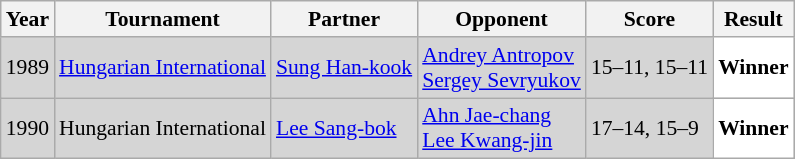<table class="sortable wikitable" style="font-size: 90%;">
<tr>
<th>Year</th>
<th>Tournament</th>
<th>Partner</th>
<th>Opponent</th>
<th>Score</th>
<th>Result</th>
</tr>
<tr style="background:#D5D5D5">
<td align="center">1989</td>
<td align="left"><a href='#'>Hungarian International</a></td>
<td align="left"> <a href='#'>Sung Han-kook</a></td>
<td align="left"> <a href='#'>Andrey Antropov</a> <br>  <a href='#'>Sergey Sevryukov</a></td>
<td align="left">15–11, 15–11</td>
<td style="text-align:left; background: white"> <strong>Winner</strong></td>
</tr>
<tr style="background:#D5D5D5">
<td align="center">1990</td>
<td align="left">Hungarian International</td>
<td align="left"> <a href='#'>Lee Sang-bok</a></td>
<td align="left"> <a href='#'>Ahn Jae-chang</a> <br>  <a href='#'>Lee Kwang-jin</a></td>
<td align="left">17–14, 15–9</td>
<td style="text-align:left; background:white"> <strong>Winner</strong></td>
</tr>
</table>
